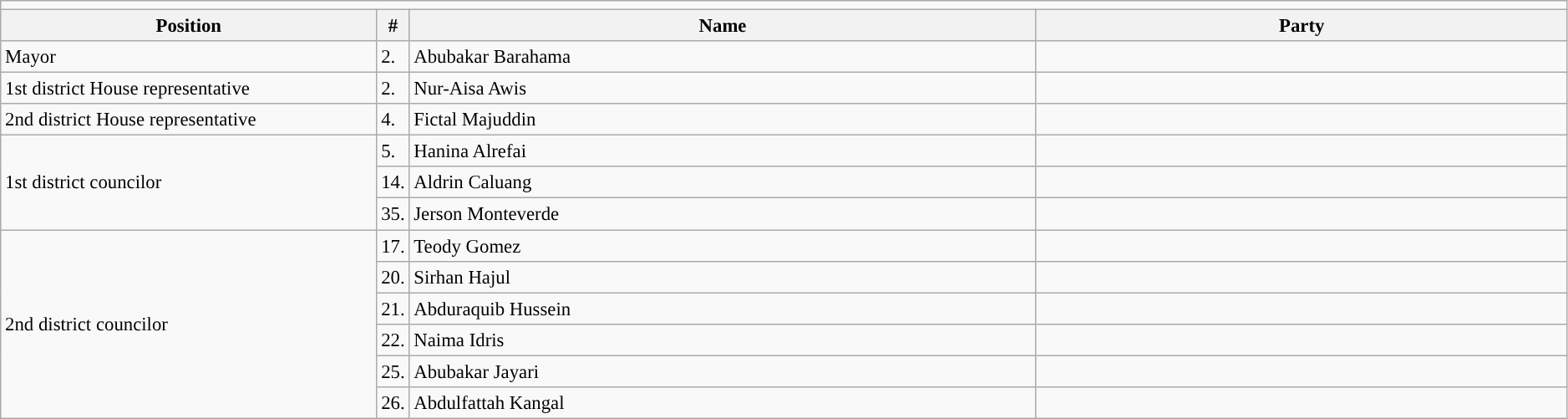<table class=wikitable style="font-size:95%" width=99%>
<tr>
<td colspan="5"></td>
</tr>
<tr>
<th width=24%>Position</th>
<th width=1%>#</th>
<th width=40%>Name</th>
<th colspan=2>Party</th>
</tr>
<tr>
<td>Mayor</td>
<td>2.</td>
<td>Abubakar Barahama</td>
<td></td>
</tr>
<tr>
<td>1st district House representative</td>
<td>2.</td>
<td>Nur-Aisa Awis</td>
<td></td>
</tr>
<tr>
<td>2nd district House representative</td>
<td>4.</td>
<td>Fictal Majuddin</td>
<td></td>
</tr>
<tr>
<td rowspan="3">1st district councilor</td>
<td>5.</td>
<td>Hanina Alrefai</td>
<td></td>
</tr>
<tr>
<td>14.</td>
<td>Aldrin Caluang</td>
<td></td>
</tr>
<tr>
<td>35.</td>
<td>Jerson Monteverde</td>
<td></td>
</tr>
<tr>
<td rowspan="6">2nd district councilor</td>
<td>17.</td>
<td>Teody Gomez</td>
<td></td>
</tr>
<tr>
<td>20.</td>
<td>Sirhan Hajul</td>
<td></td>
</tr>
<tr>
<td>21.</td>
<td>Abduraquib Hussein</td>
<td></td>
</tr>
<tr>
<td>22.</td>
<td>Naima Idris</td>
<td></td>
</tr>
<tr>
<td>25.</td>
<td>Abubakar Jayari</td>
<td></td>
</tr>
<tr>
<td>26.</td>
<td>Abdulfattah Kangal</td>
<td></td>
</tr>
</table>
